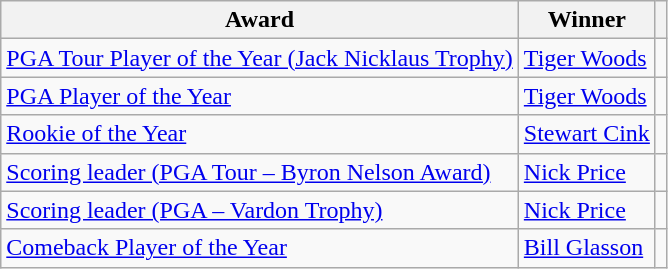<table class="wikitable">
<tr>
<th>Award</th>
<th>Winner</th>
<th></th>
</tr>
<tr>
<td><a href='#'>PGA Tour Player of the Year (Jack Nicklaus Trophy)</a></td>
<td> <a href='#'>Tiger Woods</a></td>
<td></td>
</tr>
<tr>
<td><a href='#'>PGA Player of the Year</a></td>
<td> <a href='#'>Tiger Woods</a></td>
<td></td>
</tr>
<tr>
<td><a href='#'>Rookie of the Year</a></td>
<td> <a href='#'>Stewart Cink</a></td>
<td></td>
</tr>
<tr>
<td><a href='#'>Scoring leader (PGA Tour – Byron Nelson Award)</a></td>
<td> <a href='#'>Nick Price</a></td>
<td></td>
</tr>
<tr>
<td><a href='#'>Scoring leader (PGA – Vardon Trophy)</a></td>
<td> <a href='#'>Nick Price</a></td>
<td></td>
</tr>
<tr>
<td><a href='#'>Comeback Player of the Year</a></td>
<td> <a href='#'>Bill Glasson</a></td>
<td></td>
</tr>
</table>
